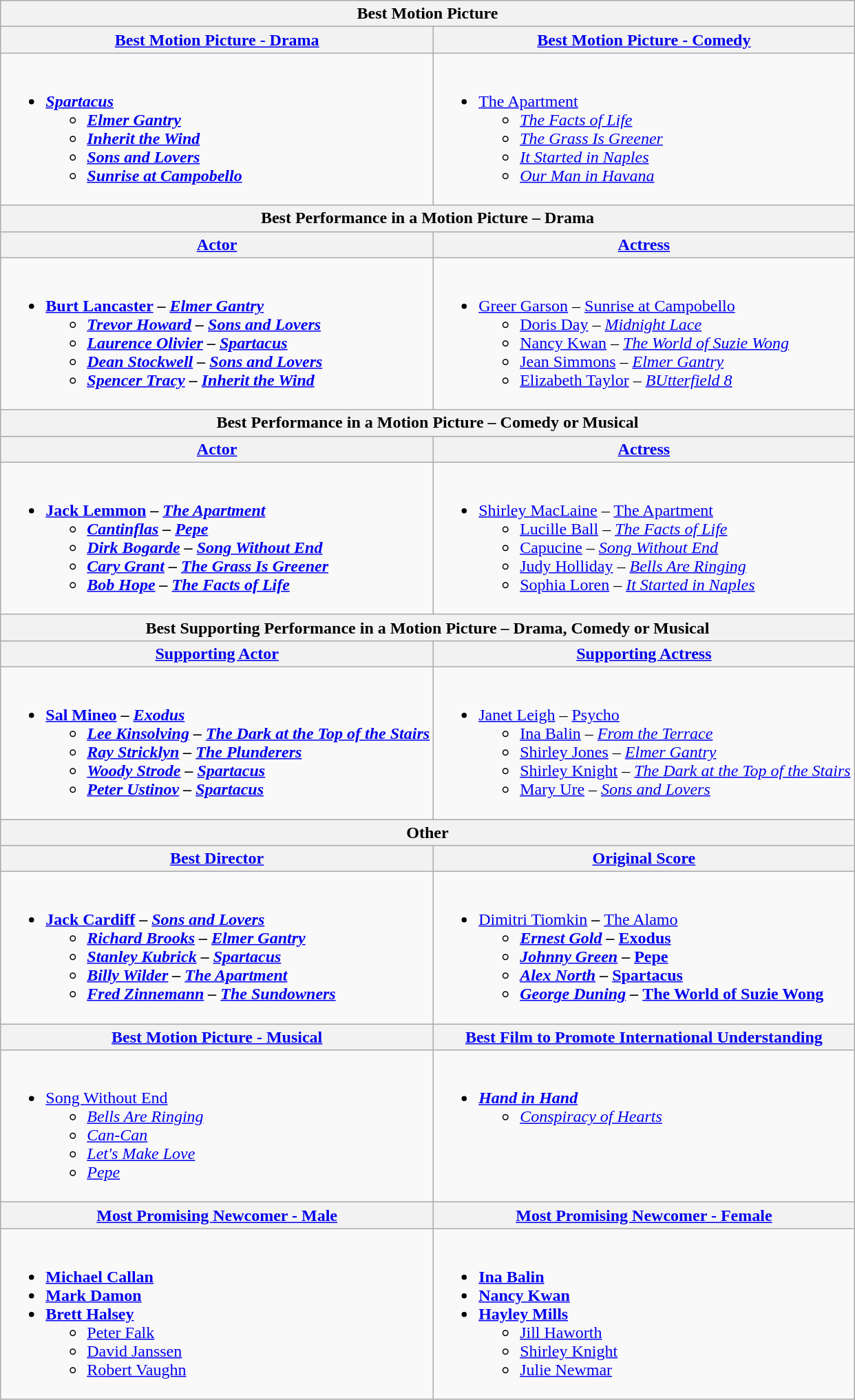<table class="wikitable" style="width=100%">
<tr>
<th colspan="2">Best Motion Picture</th>
</tr>
<tr>
<th style="width=50%"><a href='#'>Best Motion Picture - Drama</a></th>
<th style="width=50%"><a href='#'>Best Motion Picture - Comedy</a></th>
</tr>
<tr>
<td valign="top"><br><ul><li><strong> <em><a href='#'>Spartacus</a><strong><em><ul><li></em><a href='#'>Elmer Gantry</a><em></li><li></em><a href='#'>Inherit the Wind</a><em></li><li></em><a href='#'>Sons and Lovers</a><em></li><li></em><a href='#'>Sunrise at Campobello</a><em></li></ul></li></ul></td>
<td valign="top"><br><ul><li></strong> </em><a href='#'>The Apartment</a></em></strong><ul><li><em><a href='#'>The Facts of Life</a></em></li><li><em><a href='#'>The Grass Is Greener</a></em></li><li><em><a href='#'>It Started in Naples</a></em></li><li><em><a href='#'>Our Man in Havana</a></em></li></ul></li></ul></td>
</tr>
<tr>
<th colspan="2">Best Performance in a Motion Picture – Drama</th>
</tr>
<tr>
<th><a href='#'>Actor</a></th>
<th><a href='#'>Actress</a></th>
</tr>
<tr>
<td valign="top"><br><ul><li><strong> <a href='#'>Burt Lancaster</a> – <em><a href='#'>Elmer Gantry</a><strong><em><ul><li><a href='#'>Trevor Howard</a> – </em><a href='#'>Sons and Lovers</a><em></li><li><a href='#'>Laurence Olivier</a> – </em><a href='#'>Spartacus</a><em></li><li><a href='#'>Dean Stockwell</a> – </em><a href='#'>Sons and Lovers</a><em></li><li><a href='#'>Spencer Tracy</a> – </em><a href='#'>Inherit the Wind</a><em></li></ul></li></ul></td>
<td valign="top"><br><ul><li></strong> <a href='#'>Greer Garson</a> – </em><a href='#'>Sunrise at Campobello</a></em></strong><ul><li><a href='#'>Doris Day</a> – <em><a href='#'>Midnight Lace</a></em></li><li><a href='#'>Nancy Kwan</a> – <em><a href='#'>The World of Suzie Wong</a></em></li><li><a href='#'>Jean Simmons</a> – <em><a href='#'>Elmer Gantry</a></em></li><li><a href='#'>Elizabeth Taylor</a> – <em><a href='#'>BUtterfield 8</a></em></li></ul></li></ul></td>
</tr>
<tr>
<th colspan="2">Best Performance in a Motion Picture – Comedy or Musical</th>
</tr>
<tr>
<th><a href='#'>Actor</a></th>
<th><a href='#'>Actress</a></th>
</tr>
<tr>
<td valign="top"><br><ul><li><strong> <a href='#'>Jack Lemmon</a> – <em><a href='#'>The Apartment</a><strong><em><ul><li><a href='#'>Cantinflas</a> – </em><a href='#'>Pepe</a><em></li><li><a href='#'>Dirk Bogarde</a> – </em><a href='#'>Song Without End</a><em></li><li><a href='#'>Cary Grant</a> – </em><a href='#'>The Grass Is Greener</a><em></li><li><a href='#'>Bob Hope</a> – </em><a href='#'>The Facts of Life</a><em></li></ul></li></ul></td>
<td valign="top"><br><ul><li></strong> <a href='#'>Shirley MacLaine</a> – </em><a href='#'>The Apartment</a></em></strong><ul><li><a href='#'>Lucille Ball</a> – <em><a href='#'>The Facts of Life</a></em></li><li><a href='#'>Capucine</a> – <em><a href='#'>Song Without End</a></em></li><li><a href='#'>Judy Holliday</a> – <em><a href='#'>Bells Are Ringing</a></em></li><li><a href='#'>Sophia Loren</a> – <em><a href='#'>It Started in Naples</a></em></li></ul></li></ul></td>
</tr>
<tr>
<th colspan="2">Best Supporting Performance in a Motion Picture – Drama, Comedy or Musical</th>
</tr>
<tr>
<th><a href='#'>Supporting Actor</a></th>
<th><a href='#'>Supporting Actress</a></th>
</tr>
<tr>
<td valign="top"><br><ul><li><strong> <a href='#'>Sal Mineo</a> – <em><a href='#'>Exodus</a><strong><em><ul><li><a href='#'>Lee Kinsolving</a> – </em><a href='#'>The Dark at the Top of the Stairs</a><em></li><li><a href='#'>Ray Stricklyn</a> – </em><a href='#'>The Plunderers</a><em></li><li><a href='#'>Woody Strode</a> – </em><a href='#'>Spartacus</a><em></li><li><a href='#'>Peter Ustinov</a> – </em><a href='#'>Spartacus</a><em></li></ul></li></ul></td>
<td valign="top"><br><ul><li></strong> <a href='#'>Janet Leigh</a> – </em><a href='#'>Psycho</a></em></strong><ul><li><a href='#'>Ina Balin</a> – <em><a href='#'>From the Terrace</a></em></li><li><a href='#'>Shirley Jones</a> – <em><a href='#'>Elmer Gantry</a></em></li><li><a href='#'>Shirley Knight</a> – <em><a href='#'>The Dark at the Top of the Stairs</a></em></li><li><a href='#'>Mary Ure</a> – <em><a href='#'>Sons and Lovers</a></em></li></ul></li></ul></td>
</tr>
<tr>
<th colspan=2>Other</th>
</tr>
<tr>
<th><a href='#'>Best Director</a></th>
<th><a href='#'>Original Score</a></th>
</tr>
<tr>
<td valign="top"><br><ul><li><strong> <a href='#'>Jack Cardiff</a> – <em><a href='#'>Sons and Lovers</a><strong><em><ul><li><a href='#'>Richard Brooks</a> – </em><a href='#'>Elmer Gantry</a><em></li><li><a href='#'>Stanley Kubrick</a> – </em><a href='#'>Spartacus</a><em></li><li><a href='#'>Billy Wilder</a> – </em><a href='#'>The Apartment</a><em></li><li><a href='#'>Fred Zinnemann</a> – </em><a href='#'>The Sundowners</a><em></li></ul></li></ul></td>
<td valign="top"><br><ul><li></strong><a href='#'>Dimitri Tiomkin</a><strong> – </em></strong><a href='#'>The Alamo</a><strong><em><ul><li><a href='#'>Ernest Gold</a> – </em><a href='#'>Exodus</a><em></li><li><a href='#'>Johnny Green</a> – </em><a href='#'>Pepe</a><em></li><li><a href='#'>Alex North</a> – </em><a href='#'>Spartacus</a><em></li><li><a href='#'>George Duning</a> – </em><a href='#'>The World of Suzie Wong</a><em></li></ul></li></ul></td>
</tr>
<tr>
<th><a href='#'>Best Motion Picture - Musical</a></th>
<th><a href='#'>Best Film to Promote International Understanding</a></th>
</tr>
<tr>
<td valign="top"><br><ul><li></strong> </em><a href='#'>Song Without End</a></em></strong><ul><li><em><a href='#'>Bells Are Ringing</a></em></li><li><em><a href='#'>Can-Can</a></em></li><li><em><a href='#'>Let's Make Love</a></em></li><li><em><a href='#'>Pepe</a></em></li></ul></li></ul></td>
<td valign="top"><br><ul><li><strong><em><a href='#'>Hand in Hand</a></em></strong><ul><li><em><a href='#'>Conspiracy of Hearts</a></em></li></ul></li></ul></td>
</tr>
<tr>
<th><a href='#'>Most Promising Newcomer - Male</a></th>
<th><a href='#'>Most Promising Newcomer - Female</a></th>
</tr>
<tr>
<td valign="top"><br><ul><li><strong><a href='#'>Michael Callan</a></strong></li><li><strong><a href='#'>Mark Damon</a></strong></li><li><strong><a href='#'>Brett Halsey</a></strong><ul><li><a href='#'>Peter Falk</a></li><li><a href='#'>David Janssen</a></li><li><a href='#'>Robert Vaughn</a></li></ul></li></ul></td>
<td valign="top"><br><ul><li><strong><a href='#'>Ina Balin</a></strong></li><li><strong><a href='#'>Nancy Kwan</a></strong></li><li><strong><a href='#'>Hayley Mills</a></strong><ul><li><a href='#'>Jill Haworth</a></li><li><a href='#'>Shirley Knight</a></li><li><a href='#'>Julie Newmar</a></li></ul></li></ul></td>
</tr>
</table>
